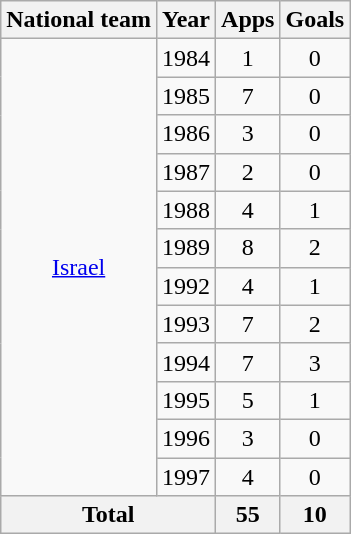<table class="wikitable" style="text-align:center">
<tr>
<th>National team</th>
<th>Year</th>
<th>Apps</th>
<th>Goals</th>
</tr>
<tr>
<td rowspan="12"><a href='#'>Israel</a></td>
<td>1984</td>
<td>1</td>
<td>0</td>
</tr>
<tr>
<td>1985</td>
<td>7</td>
<td>0</td>
</tr>
<tr>
<td>1986</td>
<td>3</td>
<td>0</td>
</tr>
<tr>
<td>1987</td>
<td>2</td>
<td>0</td>
</tr>
<tr>
<td>1988</td>
<td>4</td>
<td>1</td>
</tr>
<tr>
<td>1989</td>
<td>8</td>
<td>2</td>
</tr>
<tr>
<td>1992</td>
<td>4</td>
<td>1</td>
</tr>
<tr>
<td>1993</td>
<td>7</td>
<td>2</td>
</tr>
<tr>
<td>1994</td>
<td>7</td>
<td>3</td>
</tr>
<tr>
<td>1995</td>
<td>5</td>
<td>1</td>
</tr>
<tr>
<td>1996</td>
<td>3</td>
<td>0</td>
</tr>
<tr>
<td>1997</td>
<td>4</td>
<td>0</td>
</tr>
<tr>
<th colspan="2">Total</th>
<th>55</th>
<th>10</th>
</tr>
</table>
